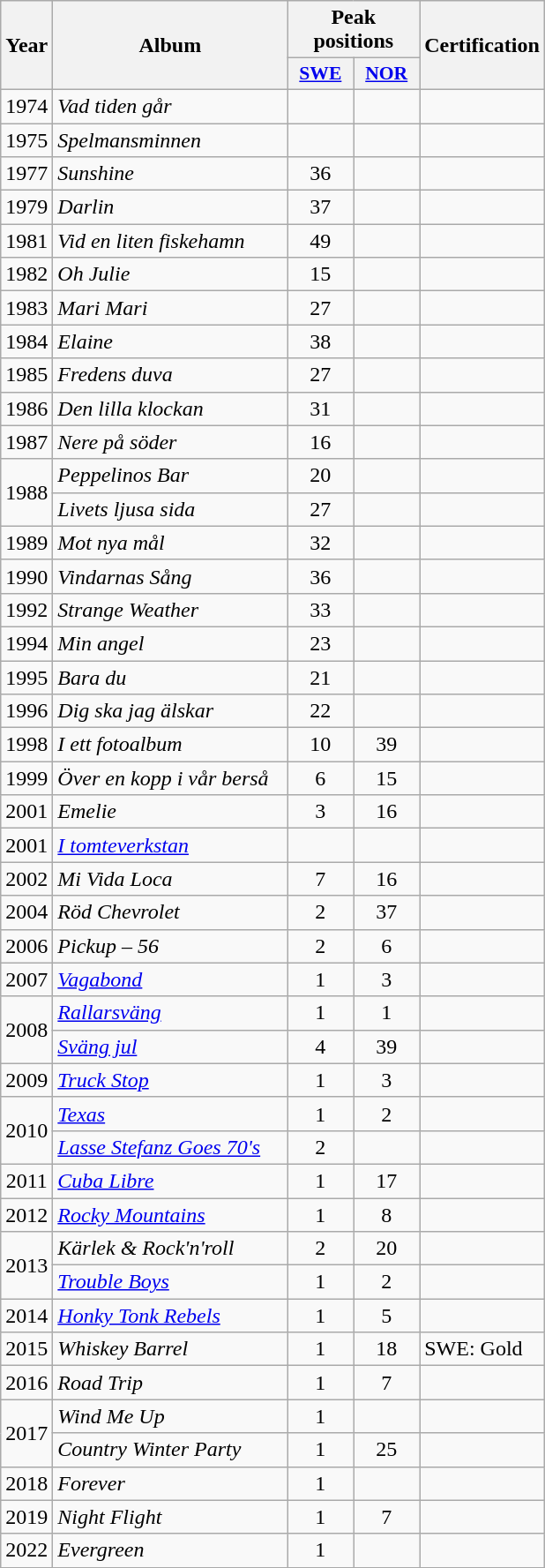<table class="wikitable">
<tr>
<th align="center" rowspan="2" width="10">Year</th>
<th align="center" rowspan="2" width="170">Album</th>
<th align="center" colspan="2" width="20">Peak positions</th>
<th align="center" rowspan="2" width="70">Certification</th>
</tr>
<tr>
<th scope="col" style="width:3em;font-size:90%;"><a href='#'>SWE</a><br></th>
<th scope="col" style="width:3em;font-size:90%;"><a href='#'>NOR</a><br></th>
</tr>
<tr>
<td style="text-align:center;">1974</td>
<td><em>Vad tiden går</em></td>
<td style="text-align:center;"></td>
<td style="text-align:center;"></td>
<td></td>
</tr>
<tr>
<td style="text-align:center;">1975</td>
<td><em>Spelmansminnen</em></td>
<td style="text-align:center;"></td>
<td style="text-align:center;"></td>
<td></td>
</tr>
<tr>
<td style="text-align:center;">1977</td>
<td><em>Sunshine</em></td>
<td style="text-align:center;">36</td>
<td style="text-align:center;"></td>
<td></td>
</tr>
<tr>
<td style="text-align:center;">1979</td>
<td><em>Darlin</em></td>
<td style="text-align:center;">37</td>
<td style="text-align:center;"></td>
<td></td>
</tr>
<tr>
<td style="text-align:center;">1981</td>
<td><em>Vid en liten fiskehamn</em></td>
<td style="text-align:center;">49</td>
<td style="text-align:center;"></td>
<td></td>
</tr>
<tr>
<td style="text-align:center;">1982</td>
<td><em>Oh Julie</em></td>
<td style="text-align:center;">15</td>
<td style="text-align:center;"></td>
<td></td>
</tr>
<tr>
<td style="text-align:center;">1983</td>
<td><em>Mari Mari</em></td>
<td style="text-align:center;">27</td>
<td style="text-align:center;"></td>
<td></td>
</tr>
<tr>
<td style="text-align:center;">1984</td>
<td><em>Elaine</em></td>
<td style="text-align:center;">38</td>
<td style="text-align:center;"></td>
<td></td>
</tr>
<tr>
<td style="text-align:center;">1985</td>
<td><em>Fredens duva</em></td>
<td style="text-align:center;">27</td>
<td style="text-align:center;"></td>
<td></td>
</tr>
<tr>
<td style="text-align:center;">1986</td>
<td><em>Den lilla klockan</em></td>
<td style="text-align:center;">31</td>
<td style="text-align:center;"></td>
<td></td>
</tr>
<tr>
<td style="text-align:center;">1987</td>
<td><em>Nere på söder</em></td>
<td style="text-align:center;">16</td>
<td style="text-align:center;"></td>
<td></td>
</tr>
<tr>
<td style="text-align:center;" rowspan=2>1988</td>
<td><em>Peppelinos Bar</em></td>
<td style="text-align:center;">20</td>
<td style="text-align:center;"></td>
<td></td>
</tr>
<tr>
<td><em>Livets ljusa sida</em></td>
<td style="text-align:center;">27</td>
<td style="text-align:center;"></td>
<td></td>
</tr>
<tr>
<td style="text-align:center;">1989</td>
<td><em>Mot nya mål</em></td>
<td style="text-align:center;">32</td>
<td style="text-align:center;"></td>
<td></td>
</tr>
<tr>
<td style="text-align:center;">1990</td>
<td><em>Vindarnas Sång</em></td>
<td style="text-align:center;">36</td>
<td style="text-align:center;"></td>
<td></td>
</tr>
<tr>
<td style="text-align:center;">1992</td>
<td><em>Strange Weather</em></td>
<td style="text-align:center;">33</td>
<td style="text-align:center;"></td>
<td></td>
</tr>
<tr>
<td style="text-align:center;">1994</td>
<td><em>Min angel</em></td>
<td style="text-align:center;">23</td>
<td style="text-align:center;"></td>
<td></td>
</tr>
<tr>
<td style="text-align:center;">1995</td>
<td><em>Bara du</em></td>
<td style="text-align:center;">21</td>
<td style="text-align:center;"></td>
<td></td>
</tr>
<tr>
<td style="text-align:center;">1996</td>
<td><em>Dig ska jag älskar</em></td>
<td style="text-align:center;">22</td>
<td style="text-align:center;"></td>
<td></td>
</tr>
<tr>
<td style="text-align:center;">1998</td>
<td><em>I ett fotoalbum</em></td>
<td style="text-align:center;">10</td>
<td style="text-align:center;">39</td>
<td></td>
</tr>
<tr>
<td style="text-align:center;">1999</td>
<td><em>Över en kopp i vår berså</em></td>
<td style="text-align:center;">6</td>
<td style="text-align:center;">15</td>
<td></td>
</tr>
<tr>
<td style="text-align:center;">2001</td>
<td><em>Emelie</em></td>
<td style="text-align:center;">3</td>
<td style="text-align:center;">16</td>
<td></td>
</tr>
<tr>
<td style="text-align:center;">2001</td>
<td><em><a href='#'>I tomteverkstan</a></em></td>
<td style="text-align:center;"></td>
<td style="text-align:center;"></td>
<td></td>
</tr>
<tr>
<td style="text-align:center;">2002</td>
<td><em>Mi Vida Loca</em></td>
<td style="text-align:center;">7</td>
<td style="text-align:center;">16</td>
<td></td>
</tr>
<tr>
<td style="text-align:center;">2004</td>
<td><em>Röd Chevrolet</em></td>
<td style="text-align:center;">2</td>
<td style="text-align:center;">37</td>
<td></td>
</tr>
<tr>
<td style="text-align:center;">2006</td>
<td><em>Pickup – 56</em></td>
<td style="text-align:center;">2</td>
<td style="text-align:center;">6</td>
<td></td>
</tr>
<tr>
<td style="text-align:center;">2007</td>
<td><em><a href='#'>Vagabond</a></em></td>
<td style="text-align:center;">1</td>
<td style="text-align:center;">3</td>
<td></td>
</tr>
<tr>
<td style="text-align:center;" rowspan=2>2008</td>
<td><em><a href='#'>Rallarsväng</a></em></td>
<td style="text-align:center;">1</td>
<td style="text-align:center;">1</td>
<td></td>
</tr>
<tr>
<td><em><a href='#'>Sväng jul</a></em></td>
<td style="text-align:center;">4</td>
<td style="text-align:center;">39</td>
<td></td>
</tr>
<tr>
<td style="text-align:center;">2009</td>
<td><em><a href='#'>Truck Stop</a></em></td>
<td style="text-align:center;">1</td>
<td style="text-align:center;">3</td>
<td></td>
</tr>
<tr>
<td style="text-align:center;" rowspan=2>2010</td>
<td><em><a href='#'>Texas</a></em></td>
<td style="text-align:center;">1</td>
<td style="text-align:center;">2</td>
<td></td>
</tr>
<tr>
<td><em><a href='#'>Lasse Stefanz Goes 70's</a></em></td>
<td style="text-align:center;">2</td>
<td style="text-align:center;"></td>
<td></td>
</tr>
<tr>
<td style="text-align:center;">2011</td>
<td><em><a href='#'>Cuba Libre</a></em></td>
<td style="text-align:center;">1</td>
<td style="text-align:center;">17</td>
<td></td>
</tr>
<tr>
<td style="text-align:center;">2012</td>
<td><em><a href='#'>Rocky Mountains</a></em></td>
<td style="text-align:center;">1</td>
<td style="text-align:center;">8</td>
<td></td>
</tr>
<tr>
<td style="text-align:center;" rowspan=2>2013</td>
<td><em> Kärlek & Rock'n'roll </em></td>
<td style="text-align:center;">2</td>
<td style="text-align:center;">20</td>
<td></td>
</tr>
<tr>
<td><em><a href='#'>Trouble Boys</a></em></td>
<td style="text-align:center;">1</td>
<td style="text-align:center;">2</td>
<td></td>
</tr>
<tr>
<td style="text-align:center;">2014</td>
<td><em><a href='#'>Honky Tonk Rebels</a></em></td>
<td style="text-align:center;">1</td>
<td style="text-align:center;">5</td>
<td></td>
</tr>
<tr>
<td style="text-align:center;">2015</td>
<td><em> Whiskey Barrel </em></td>
<td style="text-align:center;">1</td>
<td style="text-align:center;">18</td>
<td>SWE: Gold</td>
</tr>
<tr>
<td style="text-align:center;">2016</td>
<td><em>Road Trip</em></td>
<td style="text-align:center;">1</td>
<td style="text-align:center;">7<br></td>
<td></td>
</tr>
<tr>
<td style="text-align:center;" rowspan="2">2017</td>
<td><em>Wind Me Up</em></td>
<td style="text-align:center;">1</td>
<td style="text-align:center;"></td>
<td></td>
</tr>
<tr>
<td><em>Country Winter Party</em></td>
<td style="text-align:center;">1</td>
<td style="text-align:center;">25</td>
<td></td>
</tr>
<tr>
<td style="text-align:center;">2018</td>
<td><em>Forever</em></td>
<td style="text-align:center;">1</td>
<td style="text-align:center;"></td>
<td></td>
</tr>
<tr>
<td style="text-align:center;">2019</td>
<td><em>Night Flight</em></td>
<td style="text-align:center;">1<br></td>
<td style="text-align:center;">7<br></td>
<td></td>
</tr>
<tr>
<td style="text-align:center;">2022</td>
<td><em>Evergreen</em></td>
<td style="text-align:center;">1<br></td>
<td style="text-align:center;"></td>
<td></td>
</tr>
</table>
